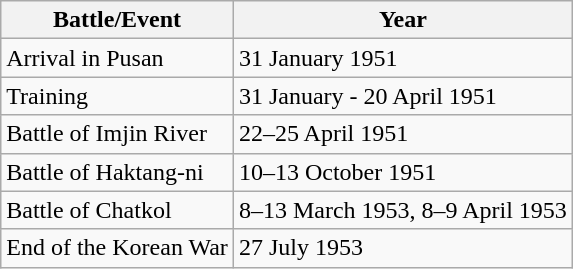<table class="wikitable">
<tr>
<th>Battle/Event</th>
<th>Year</th>
</tr>
<tr>
<td>Arrival in Pusan</td>
<td>31 January 1951</td>
</tr>
<tr>
<td>Training</td>
<td>31 January - 20 April 1951</td>
</tr>
<tr>
<td>Battle of Imjin River</td>
<td>22–25 April 1951</td>
</tr>
<tr>
<td>Battle of Haktang-ni</td>
<td>10–13 October 1951</td>
</tr>
<tr>
<td>Battle of Chatkol</td>
<td>8–13 March 1953, 8–9 April 1953</td>
</tr>
<tr>
<td>End of the Korean War</td>
<td>27 July 1953</td>
</tr>
</table>
